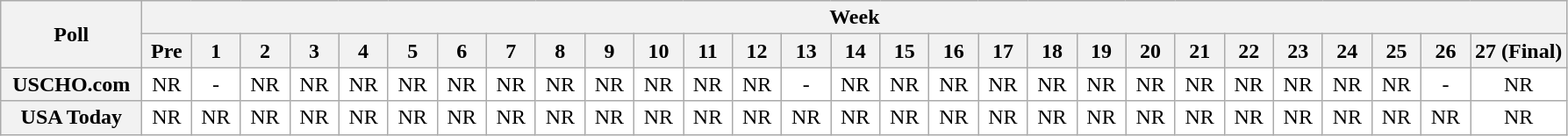<table class="wikitable" style="white-space:nowrap;">
<tr>
<th scope="col" width="100" rowspan="2">Poll</th>
<th colspan="28">Week</th>
</tr>
<tr>
<th scope="col" width="30">Pre</th>
<th scope="col" width="30">1</th>
<th scope="col" width="30">2</th>
<th scope="col" width="30">3</th>
<th scope="col" width="30">4</th>
<th scope="col" width="30">5</th>
<th scope="col" width="30">6</th>
<th scope="col" width="30">7</th>
<th scope="col" width="30">8</th>
<th scope="col" width="30">9</th>
<th scope="col" width="30">10</th>
<th scope="col" width="30">11</th>
<th scope="col" width="30">12</th>
<th scope="col" width="30">13</th>
<th scope="col" width="30">14</th>
<th scope="col" width="30">15</th>
<th scope="col" width="30">16</th>
<th scope="col" width="30">17</th>
<th scope="col" width="30">18</th>
<th scope="col" width="30">19</th>
<th scope="col" width="30">20</th>
<th scope="col" width="30">21</th>
<th scope="col" width="30">22</th>
<th scope="col" width="30">23</th>
<th scope="col" width="30">24</th>
<th scope="col" width="30">25</th>
<th scope="col" width="30">26</th>
<th scope="col" width="30">27 (Final)</th>
</tr>
<tr style="text-align:center;">
<th>USCHO.com</th>
<td bgcolor=FFFFFF>NR</td>
<td bgcolor=FFFFFF>-</td>
<td bgcolor=FFFFFF>NR</td>
<td bgcolor=FFFFFF>NR</td>
<td bgcolor=FFFFFF>NR</td>
<td bgcolor=FFFFFF>NR</td>
<td bgcolor=FFFFFF>NR</td>
<td bgcolor=FFFFFF>NR</td>
<td bgcolor=FFFFFF>NR</td>
<td bgcolor=FFFFFF>NR</td>
<td bgcolor=FFFFFF>NR</td>
<td bgcolor=FFFFFF>NR</td>
<td bgcolor=FFFFFF>NR</td>
<td bgcolor=FFFFFF>-</td>
<td bgcolor=FFFFFF>NR</td>
<td bgcolor=FFFFFF>NR</td>
<td bgcolor=FFFFFF>NR</td>
<td bgcolor=FFFFFF>NR</td>
<td bgcolor=FFFFFF>NR</td>
<td bgcolor=FFFFFF>NR</td>
<td bgcolor=FFFFFF>NR</td>
<td bgcolor=FFFFFF>NR</td>
<td bgcolor=FFFFFF>NR</td>
<td bgcolor=FFFFFF>NR</td>
<td bgcolor=FFFFFF>NR</td>
<td bgcolor=FFFFFF>NR</td>
<td bgcolor=FFFFFF>-</td>
<td bgcolor=FFFFFF>NR</td>
</tr>
<tr style="text-align:center;">
<th>USA Today</th>
<td bgcolor=FFFFFF>NR</td>
<td bgcolor=FFFFFF>NR</td>
<td bgcolor=FFFFFF>NR</td>
<td bgcolor=FFFFFF>NR</td>
<td bgcolor=FFFFFF>NR</td>
<td bgcolor=FFFFFF>NR</td>
<td bgcolor=FFFFFF>NR</td>
<td bgcolor=FFFFFF>NR</td>
<td bgcolor=FFFFFF>NR</td>
<td bgcolor=FFFFFF>NR</td>
<td bgcolor=FFFFFF>NR</td>
<td bgcolor=FFFFFF>NR</td>
<td bgcolor=FFFFFF>NR</td>
<td bgcolor=FFFFFF>NR</td>
<td bgcolor=FFFFFF>NR</td>
<td bgcolor=FFFFFF>NR</td>
<td bgcolor=FFFFFF>NR</td>
<td bgcolor=FFFFFF>NR</td>
<td bgcolor=FFFFFF>NR</td>
<td bgcolor=FFFFFF>NR</td>
<td bgcolor=FFFFFF>NR</td>
<td bgcolor=FFFFFF>NR</td>
<td bgcolor=FFFFFF>NR</td>
<td bgcolor=FFFFFF>NR</td>
<td bgcolor=FFFFFF>NR</td>
<td bgcolor=FFFFFF>NR</td>
<td bgcolor=FFFFFF>NR</td>
<td bgcolor=FFFFFF>NR</td>
</tr>
</table>
